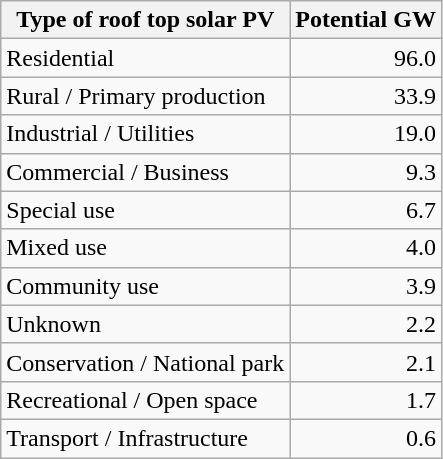<table class="wikitable sortable">
<tr>
<th>Type of roof top solar PV</th>
<th>Potential GW</th>
</tr>
<tr>
<td>Residential</td>
<td style="text-align:right;">96.0</td>
</tr>
<tr>
<td>Rural / Primary production</td>
<td style="text-align:right;">33.9</td>
</tr>
<tr>
<td>Industrial / Utilities</td>
<td style="text-align:right;">19.0</td>
</tr>
<tr>
<td>Commercial / Business</td>
<td style="text-align:right;">9.3</td>
</tr>
<tr>
<td>Special use</td>
<td style="text-align:right;">6.7</td>
</tr>
<tr>
<td>Mixed use</td>
<td style="text-align:right;">4.0</td>
</tr>
<tr>
<td>Community use</td>
<td style="text-align:right;">3.9</td>
</tr>
<tr>
<td>Unknown</td>
<td style="text-align:right;">2.2</td>
</tr>
<tr>
<td>Conservation / National park</td>
<td style="text-align:right;">2.1</td>
</tr>
<tr>
<td>Recreational / Open space</td>
<td style="text-align:right;">1.7</td>
</tr>
<tr>
<td>Transport / Infrastructure</td>
<td style="text-align:right;">0.6</td>
</tr>
</table>
